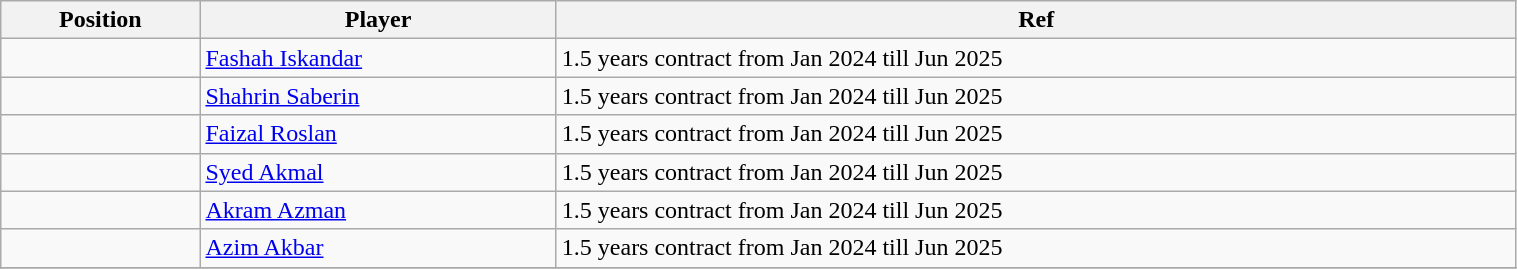<table class="wikitable sortable" style="width:80%; text-align:center; font-size:100%; text-align:left;">
<tr>
<th><strong>Position</strong></th>
<th><strong>Player</strong></th>
<th><strong>Ref</strong></th>
</tr>
<tr>
<td></td>
<td> <a href='#'>Fashah Iskandar</a></td>
<td>1.5 years contract from Jan 2024 till Jun 2025 </td>
</tr>
<tr>
<td></td>
<td> <a href='#'>Shahrin Saberin</a></td>
<td>1.5 years contract from Jan 2024 till Jun 2025 </td>
</tr>
<tr>
<td></td>
<td> <a href='#'>Faizal Roslan</a></td>
<td>1.5 years contract from Jan 2024 till Jun 2025 </td>
</tr>
<tr>
<td></td>
<td> <a href='#'>Syed Akmal</a></td>
<td>1.5 years contract from Jan 2024 till Jun 2025 </td>
</tr>
<tr>
<td></td>
<td> <a href='#'>Akram Azman</a></td>
<td>1.5 years contract from Jan 2024 till Jun 2025 </td>
</tr>
<tr>
<td></td>
<td> <a href='#'>Azim Akbar</a></td>
<td>1.5 years contract from Jan 2024 till Jun 2025 </td>
</tr>
<tr>
</tr>
</table>
